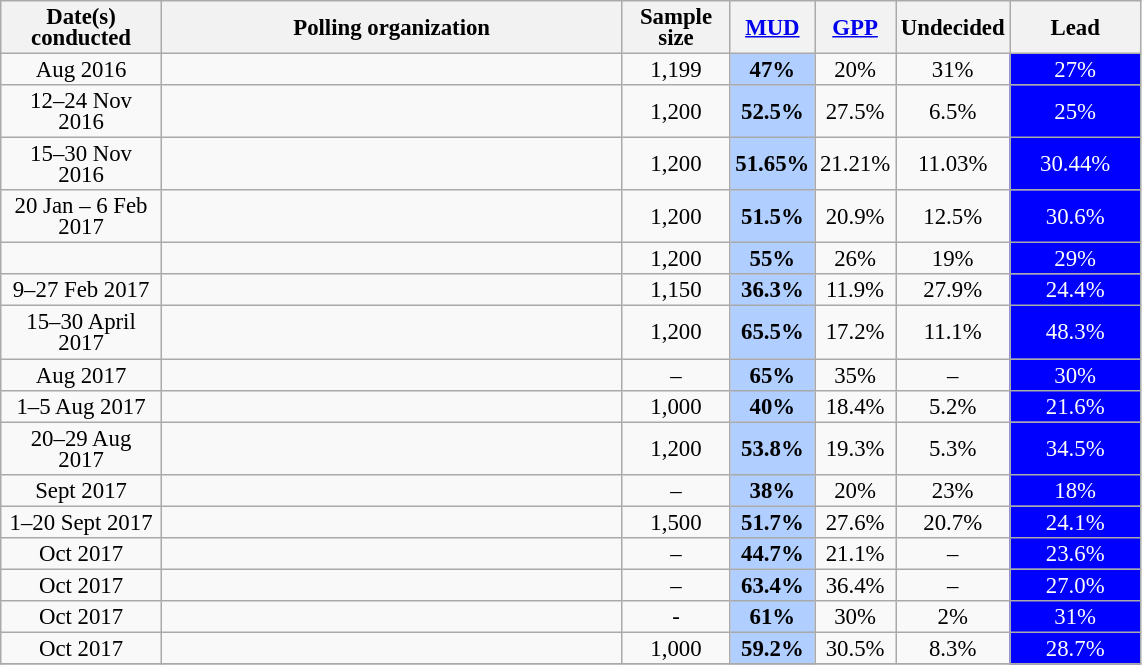<table class="wikitable sortable" style="text-align: center; line-height: 14px; font-size: 95%">
<tr>
<th style="width: 100px;" !>Date(s)<br>conducted</th>
<th style="width: 300px;">Polling organization</th>
<th class="unsortable" style="width: 65px;">Sample size</th>
<th class="unsortable"><a href='#'>MUD</a></th>
<th class="unsortable"><a href='#'>GPP</a></th>
<th class="unsortable">Undecided</th>
<th class="unsortable" style="width: 80px;">Lead</th>
</tr>
<tr>
<td data-sort-value="17-01-2017">Aug 2016</td>
<td></td>
<td>1,199</td>
<td style="background:#B0CEFF"><strong>47%</strong></td>
<td>20%</td>
<td>31%</td>
<td style="background:#0000FF; color: white;">27%</td>
</tr>
<tr>
<td data-sort-value="17-01-2017">12–24 Nov 2016</td>
<td></td>
<td>1,200</td>
<td style="background:#B0CEFF"><strong>52.5%</strong></td>
<td>27.5%</td>
<td>6.5%</td>
<td style="background:#0000FF; color: white;">25%</td>
</tr>
<tr>
<td data-sort-value="17-01-2017">15–30 Nov 2016</td>
<td></td>
<td>1,200</td>
<td style="background:#B0CEFF"><strong>51.65%</strong></td>
<td>21.21%</td>
<td>11.03%</td>
<td style="background:#0000FF; color: white;">30.44%</td>
</tr>
<tr>
<td data-sort-value="17-01-2017">20 Jan – 6 Feb 2017</td>
<td></td>
<td>1,200</td>
<td style="background:#B0CEFF"><strong>51.5%</strong></td>
<td>20.9%</td>
<td>12.5%</td>
<td style="background:#0000FF; color: white;">30.6%</td>
</tr>
<tr>
<td data-sort-value="17-01-2017"></td>
<td></td>
<td>1,200</td>
<td style="background:#B0CEFF"><strong>55%</strong></td>
<td>26%</td>
<td>19%</td>
<td style="background:#0000FF; color: white;">29%</td>
</tr>
<tr>
<td data-sort-value="17-01-2017">9–27 Feb 2017</td>
<td></td>
<td>1,150</td>
<td style="background:#B0CEFF"><strong>36.3%</strong></td>
<td>11.9%</td>
<td>27.9%</td>
<td style="background:#0000FF; color: white;">24.4%</td>
</tr>
<tr>
<td data-sort-value="17-01-2017">15–30 April 2017</td>
<td></td>
<td>1,200</td>
<td style="background:#B0CEFF"><strong>65.5%</strong></td>
<td>17.2%</td>
<td>11.1%</td>
<td style="background:#0000FF; color: white;">48.3%</td>
</tr>
<tr>
<td data-sort-value="17-01-2017">Aug 2017</td>
<td></td>
<td>–</td>
<td style="background:#B0CEFF"><strong>65%</strong></td>
<td>35%</td>
<td>–</td>
<td style="background:#0000FF; color: white;">30%</td>
</tr>
<tr>
<td data-sort-value="17-01-2017">1–5 Aug 2017</td>
<td></td>
<td>1,000</td>
<td style="background:#B0CEFF"><strong>40%</strong></td>
<td>18.4%</td>
<td>5.2%</td>
<td style="background:#0000FF; color: white;">21.6%</td>
</tr>
<tr>
<td data-sort-value="17-01-2017">20–29 Aug 2017</td>
<td></td>
<td>1,200</td>
<td style="background:#B0CEFF"><strong>53.8%</strong></td>
<td>19.3%</td>
<td>5.3%</td>
<td style="background:#0000FF; color: white;">34.5%</td>
</tr>
<tr>
<td data-sort-value="17-01-2017">Sept 2017</td>
<td></td>
<td>–</td>
<td style="background:#B0CEFF"><strong>38%</strong></td>
<td>20%</td>
<td>23%</td>
<td style="background:#0000FF; color: white;">18%</td>
</tr>
<tr>
<td data-sort-value="17-01-2017">1–20 Sept 2017</td>
<td></td>
<td>1,500</td>
<td style="background:#B0CEFF"><strong>51.7%</strong></td>
<td>27.6%</td>
<td>20.7%</td>
<td style="background:#0000FF; color: white;">24.1%</td>
</tr>
<tr>
<td data-sort-value="17-01-2017">Oct 2017</td>
<td></td>
<td>–</td>
<td style="background:#B0CEFF"><strong>44.7%</strong></td>
<td>21.1%</td>
<td>–</td>
<td style="background:#0000FF; color: white;">23.6%</td>
</tr>
<tr>
<td data-sort-value="17-01-2017">Oct 2017</td>
<td></td>
<td>–</td>
<td style="background:#B0CEFF"><strong>63.4%</strong></td>
<td>36.4%</td>
<td>–</td>
<td style="background:#0000FF; color: white;">27.0%</td>
</tr>
<tr>
<td data-sort-value="17-01-2017">Oct 2017</td>
<td></td>
<td>-</td>
<td style="background:#B0CEFF"><strong>61%</strong></td>
<td>30%</td>
<td>2%</td>
<td style="background:#0000FF; color: white;">31%</td>
</tr>
<tr>
<td data-sort-value="17-01-2017">Oct 2017</td>
<td></td>
<td>1,000</td>
<td style="background:#B0CEFF"><strong>59.2%</strong></td>
<td>30.5%</td>
<td>8.3%</td>
<td style="background:#0000FF; color: white;">28.7%</td>
</tr>
<tr>
</tr>
</table>
